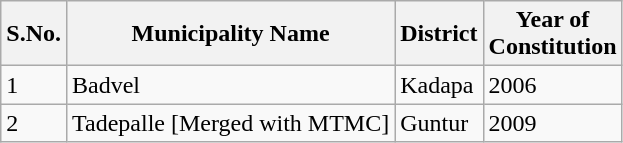<table class="wikitable">
<tr>
<th>S.No.</th>
<th>Municipality Name</th>
<th>District</th>
<th>Year of<br>Constitution</th>
</tr>
<tr>
<td>1</td>
<td>Badvel</td>
<td>Kadapa</td>
<td>2006</td>
</tr>
<tr>
<td>2</td>
<td>Tadepalle [Merged with MTMC]</td>
<td>Guntur</td>
<td>2009</td>
</tr>
</table>
